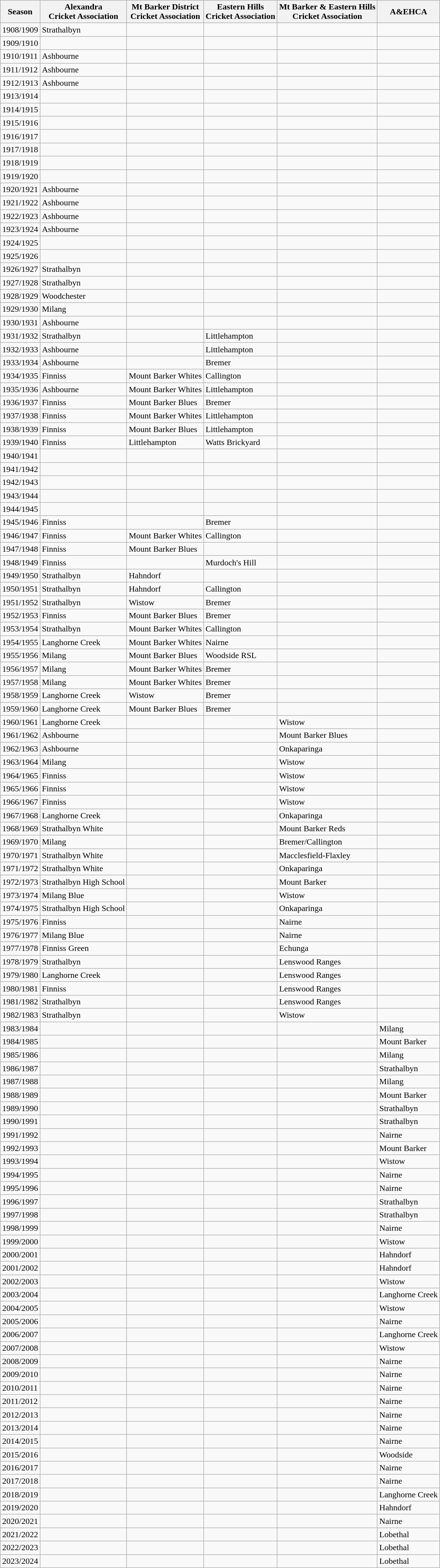<table class="wikitable">
<tr>
<th>Season</th>
<th>Alexandra<br>Cricket Association</th>
<th>Mt Barker District<br>Cricket Association</th>
<th>Eastern Hills<br>Cricket Association</th>
<th>Mt Barker & Eastern Hills<br>Cricket Association</th>
<th>A&EHCA</th>
</tr>
<tr>
<td>1908/1909</td>
<td>Strathalbyn</td>
<td></td>
<td></td>
<td></td>
<td></td>
</tr>
<tr>
<td>1909/1910</td>
<td></td>
<td></td>
<td></td>
<td></td>
<td></td>
</tr>
<tr>
<td>1910/1911</td>
<td>Ashbourne</td>
<td></td>
<td></td>
<td></td>
<td></td>
</tr>
<tr>
<td>1911/1912</td>
<td>Ashbourne</td>
<td></td>
<td></td>
<td></td>
<td></td>
</tr>
<tr>
<td>1912/1913</td>
<td>Ashbourne</td>
<td></td>
<td></td>
<td></td>
<td></td>
</tr>
<tr>
<td>1913/1914</td>
<td></td>
<td></td>
<td></td>
<td></td>
<td></td>
</tr>
<tr>
<td>1914/1915</td>
<td></td>
<td></td>
<td></td>
<td></td>
<td></td>
</tr>
<tr>
<td>1915/1916</td>
<td></td>
<td></td>
<td></td>
<td></td>
<td></td>
</tr>
<tr>
<td>1916/1917</td>
<td></td>
<td></td>
<td></td>
<td></td>
<td></td>
</tr>
<tr>
<td>1917/1918</td>
<td></td>
<td></td>
<td></td>
<td></td>
<td></td>
</tr>
<tr>
<td>1918/1919</td>
<td></td>
<td></td>
<td></td>
<td></td>
<td></td>
</tr>
<tr>
<td>1919/1920</td>
<td></td>
<td></td>
<td></td>
<td></td>
<td></td>
</tr>
<tr>
<td>1920/1921</td>
<td>Ashbourne</td>
<td></td>
<td></td>
<td></td>
<td></td>
</tr>
<tr>
<td>1921/1922</td>
<td>Ashbourne</td>
<td></td>
<td></td>
<td></td>
<td></td>
</tr>
<tr>
<td>1922/1923</td>
<td>Ashbourne</td>
<td></td>
<td></td>
<td></td>
<td></td>
</tr>
<tr>
<td>1923/1924</td>
<td>Ashbourne</td>
<td></td>
<td></td>
<td></td>
<td></td>
</tr>
<tr>
<td>1924/1925</td>
<td></td>
<td></td>
<td></td>
<td></td>
<td></td>
</tr>
<tr>
<td>1925/1926</td>
<td></td>
<td></td>
<td></td>
<td></td>
<td></td>
</tr>
<tr>
<td>1926/1927</td>
<td>Strathalbyn</td>
<td></td>
<td></td>
<td></td>
<td></td>
</tr>
<tr>
<td>1927/1928</td>
<td>Strathalbyn</td>
<td></td>
<td></td>
<td></td>
<td></td>
</tr>
<tr>
<td>1928/1929</td>
<td>Woodchester</td>
<td></td>
<td></td>
<td></td>
<td></td>
</tr>
<tr>
<td>1929/1930</td>
<td>Milang</td>
<td></td>
<td></td>
<td></td>
<td></td>
</tr>
<tr>
<td>1930/1931</td>
<td>Ashbourne</td>
<td></td>
<td></td>
<td></td>
<td></td>
</tr>
<tr>
<td>1931/1932</td>
<td>Strathalbyn</td>
<td></td>
<td>Littlehampton</td>
<td></td>
<td></td>
</tr>
<tr>
<td>1932/1933</td>
<td>Ashbourne</td>
<td></td>
<td>Littlehampton</td>
<td></td>
<td></td>
</tr>
<tr>
<td>1933/1934</td>
<td>Ashbourne</td>
<td></td>
<td>Bremer</td>
<td></td>
<td></td>
</tr>
<tr>
<td>1934/1935</td>
<td>Finniss</td>
<td>Mount Barker Whites</td>
<td>Callington</td>
<td></td>
<td></td>
</tr>
<tr>
<td>1935/1936</td>
<td>Ashbourne</td>
<td>Mount Barker Whites</td>
<td>Littlehampton</td>
<td></td>
<td></td>
</tr>
<tr>
<td>1936/1937</td>
<td>Finniss</td>
<td>Mount Barker Blues</td>
<td>Bremer</td>
<td></td>
<td></td>
</tr>
<tr>
<td>1937/1938</td>
<td>Finniss</td>
<td>Mount Barker Whites</td>
<td>Littlehampton</td>
<td></td>
<td></td>
</tr>
<tr>
<td>1938/1939</td>
<td>Finniss</td>
<td>Mount Barker Blues</td>
<td>Littlehampton</td>
<td></td>
<td></td>
</tr>
<tr>
<td>1939/1940</td>
<td>Finniss</td>
<td>Littlehampton</td>
<td>Watts Brickyard</td>
<td></td>
<td></td>
</tr>
<tr>
<td>1940/1941</td>
<td></td>
<td></td>
<td></td>
<td></td>
<td></td>
</tr>
<tr>
<td>1941/1942</td>
<td></td>
<td></td>
<td></td>
<td></td>
<td></td>
</tr>
<tr>
<td>1942/1943</td>
<td></td>
<td></td>
<td></td>
<td></td>
<td></td>
</tr>
<tr>
<td>1943/1944</td>
<td></td>
<td></td>
<td></td>
<td></td>
<td></td>
</tr>
<tr>
<td>1944/1945</td>
<td></td>
<td></td>
<td></td>
<td></td>
<td></td>
</tr>
<tr>
<td>1945/1946</td>
<td>Finniss</td>
<td></td>
<td>Bremer</td>
<td></td>
<td></td>
</tr>
<tr>
<td>1946/1947</td>
<td>Finniss</td>
<td>Mount Barker Whites</td>
<td>Callington</td>
<td></td>
<td></td>
</tr>
<tr>
<td>1947/1948</td>
<td>Finniss</td>
<td>Mount Barker Blues</td>
<td></td>
<td></td>
<td></td>
</tr>
<tr>
<td>1948/1949</td>
<td>Finniss</td>
<td></td>
<td>Murdoch's Hill</td>
<td></td>
<td></td>
</tr>
<tr>
<td>1949/1950</td>
<td>Strathalbyn</td>
<td>Hahndorf</td>
<td></td>
<td></td>
<td></td>
</tr>
<tr>
<td>1950/1951</td>
<td>Strathalbyn</td>
<td>Hahndorf</td>
<td>Callington</td>
<td></td>
<td></td>
</tr>
<tr>
<td>1951/1952</td>
<td>Strathalbyn</td>
<td>Wistow</td>
<td>Bremer</td>
<td></td>
<td></td>
</tr>
<tr>
<td>1952/1953</td>
<td>Finniss</td>
<td>Mount Barker Blues</td>
<td>Bremer</td>
<td></td>
<td></td>
</tr>
<tr>
<td>1953/1954</td>
<td>Strathalbyn</td>
<td>Mount Barker Whites</td>
<td>Callington</td>
<td></td>
<td></td>
</tr>
<tr>
<td>1954/1955</td>
<td>Langhorne Creek</td>
<td>Mount Barker Whites</td>
<td>Nairne</td>
<td></td>
<td></td>
</tr>
<tr>
<td>1955/1956</td>
<td>Milang</td>
<td>Mount Barker Blues</td>
<td>Woodside RSL</td>
<td></td>
<td></td>
</tr>
<tr>
<td>1956/1957</td>
<td>Milang</td>
<td>Mount Barker Whites</td>
<td>Bremer</td>
<td></td>
<td></td>
</tr>
<tr>
<td>1957/1958</td>
<td>Milang</td>
<td>Mount Barker Whites</td>
<td>Bremer</td>
<td></td>
<td></td>
</tr>
<tr>
<td>1958/1959</td>
<td>Langhorne Creek</td>
<td>Wistow</td>
<td>Bremer</td>
<td></td>
<td></td>
</tr>
<tr>
<td>1959/1960</td>
<td>Langhorne Creek</td>
<td>Mount Barker Blues</td>
<td>Bremer</td>
<td></td>
<td></td>
</tr>
<tr>
<td>1960/1961</td>
<td>Langhorne Creek</td>
<td></td>
<td></td>
<td>Wistow</td>
<td></td>
</tr>
<tr>
<td>1961/1962</td>
<td>Ashbourne</td>
<td></td>
<td></td>
<td>Mount Barker Blues</td>
<td></td>
</tr>
<tr>
<td>1962/1963</td>
<td>Ashbourne</td>
<td></td>
<td></td>
<td>Onkaparinga</td>
<td></td>
</tr>
<tr>
<td>1963/1964</td>
<td>Milang</td>
<td></td>
<td></td>
<td>Wistow</td>
<td></td>
</tr>
<tr>
<td>1964/1965</td>
<td>Finniss</td>
<td></td>
<td></td>
<td>Wistow</td>
<td></td>
</tr>
<tr>
<td>1965/1966</td>
<td>Finniss</td>
<td></td>
<td></td>
<td>Wistow</td>
<td></td>
</tr>
<tr>
<td>1966/1967</td>
<td>Finniss</td>
<td></td>
<td></td>
<td>Wistow</td>
<td></td>
</tr>
<tr>
<td>1967/1968</td>
<td>Langhorne Creek</td>
<td></td>
<td></td>
<td>Onkaparinga</td>
<td></td>
</tr>
<tr>
<td>1968/1969</td>
<td>Strathalbyn White</td>
<td></td>
<td></td>
<td>Mount Barker Reds</td>
<td></td>
</tr>
<tr>
<td>1969/1970</td>
<td>Milang</td>
<td></td>
<td></td>
<td>Bremer/Callington</td>
<td></td>
</tr>
<tr>
<td>1970/1971</td>
<td>Strathalbyn White</td>
<td></td>
<td></td>
<td>Macclesfield-Flaxley</td>
<td></td>
</tr>
<tr>
<td>1971/1972</td>
<td>Strathalbyn White</td>
<td></td>
<td></td>
<td>Onkaparinga</td>
<td></td>
</tr>
<tr>
<td>1972/1973</td>
<td>Strathalbyn High School</td>
<td></td>
<td></td>
<td>Mount Barker</td>
<td></td>
</tr>
<tr>
<td>1973/1974</td>
<td>Milang Blue</td>
<td></td>
<td></td>
<td>Wistow</td>
<td></td>
</tr>
<tr>
<td>1974/1975</td>
<td>Strathalbyn High School</td>
<td></td>
<td></td>
<td>Onkaparinga</td>
<td></td>
</tr>
<tr>
<td>1975/1976</td>
<td>Finniss</td>
<td></td>
<td></td>
<td>Nairne</td>
<td></td>
</tr>
<tr>
<td>1976/1977</td>
<td>Milang Blue</td>
<td></td>
<td></td>
<td>Nairne</td>
<td></td>
</tr>
<tr>
<td>1977/1978</td>
<td>Finniss Green</td>
<td></td>
<td></td>
<td>Echunga</td>
<td></td>
</tr>
<tr>
<td>1978/1979</td>
<td>Strathalbyn</td>
<td></td>
<td></td>
<td>Lenswood Ranges</td>
<td></td>
</tr>
<tr>
<td>1979/1980</td>
<td>Langhorne Creek</td>
<td></td>
<td></td>
<td>Lenswood Ranges</td>
<td></td>
</tr>
<tr>
<td>1980/1981</td>
<td>Finniss</td>
<td></td>
<td></td>
<td>Lenswood Ranges</td>
<td></td>
</tr>
<tr>
<td>1981/1982</td>
<td>Strathalbyn</td>
<td></td>
<td></td>
<td>Lenswood Ranges</td>
<td></td>
</tr>
<tr>
<td>1982/1983</td>
<td>Strathalbyn</td>
<td></td>
<td></td>
<td>Wistow</td>
<td></td>
</tr>
<tr>
<td>1983/1984</td>
<td></td>
<td></td>
<td></td>
<td></td>
<td>Milang</td>
</tr>
<tr>
<td>1984/1985</td>
<td></td>
<td></td>
<td></td>
<td></td>
<td>Mount Barker</td>
</tr>
<tr>
<td>1985/1986</td>
<td></td>
<td></td>
<td></td>
<td></td>
<td>Milang</td>
</tr>
<tr>
<td>1986/1987</td>
<td></td>
<td></td>
<td></td>
<td></td>
<td>Strathalbyn</td>
</tr>
<tr>
<td>1987/1988</td>
<td></td>
<td></td>
<td></td>
<td></td>
<td>Milang</td>
</tr>
<tr>
<td>1988/1989</td>
<td></td>
<td></td>
<td></td>
<td></td>
<td>Mount Barker</td>
</tr>
<tr>
<td>1989/1990</td>
<td></td>
<td></td>
<td></td>
<td></td>
<td>Strathalbyn</td>
</tr>
<tr>
<td>1990/1991</td>
<td></td>
<td></td>
<td></td>
<td></td>
<td>Strathalbyn</td>
</tr>
<tr>
<td>1991/1992</td>
<td></td>
<td></td>
<td></td>
<td></td>
<td>Nairne</td>
</tr>
<tr>
<td>1992/1993</td>
<td></td>
<td></td>
<td></td>
<td></td>
<td>Mount Barker</td>
</tr>
<tr>
<td>1993/1994</td>
<td></td>
<td></td>
<td></td>
<td></td>
<td>Wistow</td>
</tr>
<tr>
<td>1994/1995</td>
<td></td>
<td></td>
<td></td>
<td></td>
<td>Nairne</td>
</tr>
<tr>
<td>1995/1996</td>
<td></td>
<td></td>
<td></td>
<td></td>
<td>Nairne</td>
</tr>
<tr>
<td>1996/1997</td>
<td></td>
<td></td>
<td></td>
<td></td>
<td>Strathalbyn</td>
</tr>
<tr>
<td>1997/1998</td>
<td></td>
<td></td>
<td></td>
<td></td>
<td>Strathalbyn</td>
</tr>
<tr>
<td>1998/1999</td>
<td></td>
<td></td>
<td></td>
<td></td>
<td>Nairne</td>
</tr>
<tr>
<td>1999/2000</td>
<td></td>
<td></td>
<td></td>
<td></td>
<td>Wistow</td>
</tr>
<tr>
<td>2000/2001</td>
<td></td>
<td></td>
<td></td>
<td></td>
<td>Hahndorf</td>
</tr>
<tr>
<td>2001/2002</td>
<td></td>
<td></td>
<td></td>
<td></td>
<td>Hahndorf</td>
</tr>
<tr>
<td>2002/2003</td>
<td></td>
<td></td>
<td></td>
<td></td>
<td>Wistow</td>
</tr>
<tr>
<td>2003/2004</td>
<td></td>
<td></td>
<td></td>
<td></td>
<td>Langhorne Creek</td>
</tr>
<tr>
<td>2004/2005</td>
<td></td>
<td></td>
<td></td>
<td></td>
<td>Wistow</td>
</tr>
<tr>
<td>2005/2006</td>
<td></td>
<td></td>
<td></td>
<td></td>
<td>Nairne</td>
</tr>
<tr>
<td>2006/2007</td>
<td></td>
<td></td>
<td></td>
<td></td>
<td>Langhorne Creek</td>
</tr>
<tr>
<td>2007/2008</td>
<td></td>
<td></td>
<td></td>
<td></td>
<td>Wistow</td>
</tr>
<tr>
<td>2008/2009</td>
<td></td>
<td></td>
<td></td>
<td></td>
<td>Nairne</td>
</tr>
<tr>
<td>2009/2010</td>
<td></td>
<td></td>
<td></td>
<td></td>
<td>Nairne</td>
</tr>
<tr>
<td>2010/2011</td>
<td></td>
<td></td>
<td></td>
<td></td>
<td>Nairne</td>
</tr>
<tr>
<td>2011/2012</td>
<td></td>
<td></td>
<td></td>
<td></td>
<td>Nairne</td>
</tr>
<tr>
<td>2012/2013</td>
<td></td>
<td></td>
<td></td>
<td></td>
<td>Nairne</td>
</tr>
<tr>
<td>2013/2014</td>
<td></td>
<td></td>
<td></td>
<td></td>
<td>Nairne</td>
</tr>
<tr>
<td>2014/2015</td>
<td></td>
<td></td>
<td></td>
<td></td>
<td>Nairne</td>
</tr>
<tr>
<td>2015/2016</td>
<td></td>
<td></td>
<td></td>
<td></td>
<td>Woodside</td>
</tr>
<tr>
<td>2016/2017</td>
<td></td>
<td></td>
<td></td>
<td></td>
<td>Nairne</td>
</tr>
<tr>
<td>2017/2018</td>
<td></td>
<td></td>
<td></td>
<td></td>
<td>Nairne</td>
</tr>
<tr>
<td>2018/2019</td>
<td></td>
<td></td>
<td></td>
<td></td>
<td>Langhorne Creek</td>
</tr>
<tr>
<td>2019/2020</td>
<td></td>
<td></td>
<td></td>
<td></td>
<td>Hahndorf</td>
</tr>
<tr>
<td>2020/2021</td>
<td></td>
<td></td>
<td></td>
<td></td>
<td>Nairne</td>
</tr>
<tr>
<td>2021/2022</td>
<td></td>
<td></td>
<td></td>
<td></td>
<td>Lobethal</td>
</tr>
<tr>
<td>2022/2023</td>
<td></td>
<td></td>
<td></td>
<td></td>
<td>Lobethal</td>
</tr>
<tr>
<td>2023/2024</td>
<td></td>
<td></td>
<td></td>
<td></td>
<td>Lobethal</td>
</tr>
</table>
